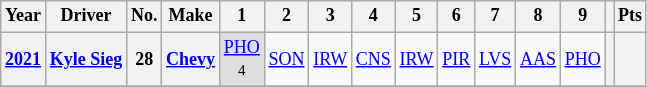<table class="wikitable" style="text-align:center; font-size:75%">
<tr>
<th>Year</th>
<th>Driver</th>
<th>No.</th>
<th>Make</th>
<th>1</th>
<th>2</th>
<th>3</th>
<th>4</th>
<th>5</th>
<th>6</th>
<th>7</th>
<th>8</th>
<th>9</th>
<th></th>
<th>Pts</th>
</tr>
<tr>
<th><a href='#'>2021</a></th>
<th><a href='#'>Kyle Sieg</a></th>
<th>28</th>
<th><a href='#'>Chevy</a></th>
<td style="background:#DFDFDF;"><a href='#'>PHO</a><br><small>4</small></td>
<td><a href='#'>SON</a></td>
<td><a href='#'>IRW</a></td>
<td><a href='#'>CNS</a></td>
<td><a href='#'>IRW</a></td>
<td><a href='#'>PIR</a></td>
<td><a href='#'>LVS</a></td>
<td><a href='#'>AAS</a></td>
<td><a href='#'>PHO</a></td>
<th></th>
<th></th>
</tr>
<tr>
</tr>
</table>
